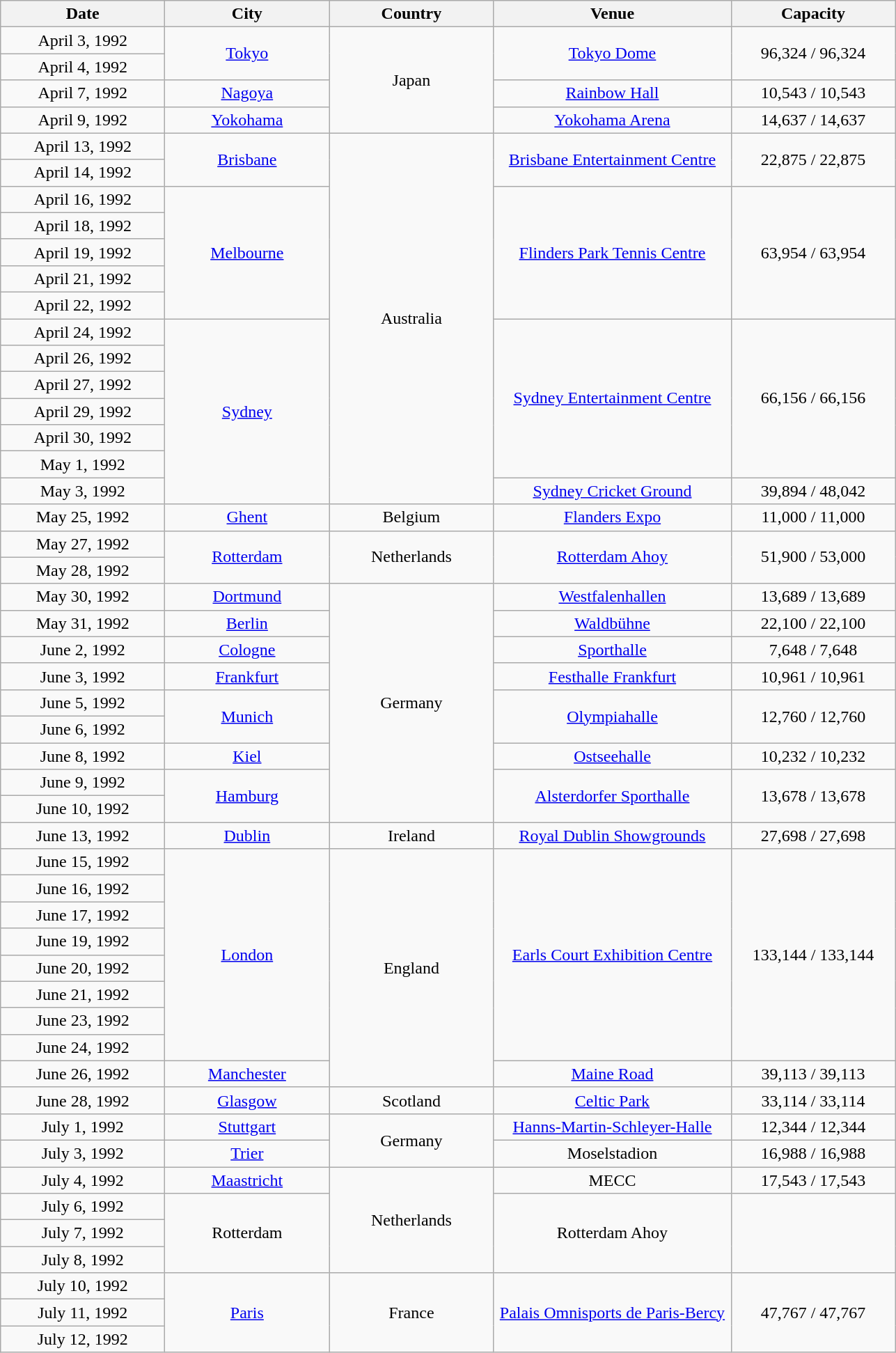<table class="wikitable" style="text-align:center;">
<tr>
<th width="150">Date</th>
<th width="150">City</th>
<th width="150">Country</th>
<th width="220">Venue</th>
<th width="150">Capacity</th>
</tr>
<tr>
<td>April 3, 1992</td>
<td rowspan="2"><a href='#'>Tokyo</a></td>
<td rowspan="4">Japan</td>
<td rowspan="2"><a href='#'>Tokyo Dome</a></td>
<td rowspan="2">96,324 / 96,324</td>
</tr>
<tr>
<td>April 4, 1992</td>
</tr>
<tr>
<td>April 7, 1992</td>
<td><a href='#'>Nagoya</a></td>
<td><a href='#'>Rainbow Hall</a></td>
<td>10,543 / 10,543</td>
</tr>
<tr>
<td>April 9, 1992</td>
<td><a href='#'>Yokohama</a></td>
<td><a href='#'>Yokohama Arena</a></td>
<td>14,637 / 14,637</td>
</tr>
<tr>
<td>April 13, 1992</td>
<td rowspan="2"><a href='#'>Brisbane</a></td>
<td rowspan="14">Australia</td>
<td rowspan="2"><a href='#'>Brisbane Entertainment Centre</a></td>
<td rowspan="2">22,875 / 22,875</td>
</tr>
<tr>
<td>April 14, 1992</td>
</tr>
<tr>
<td>April 16, 1992</td>
<td rowspan="5"><a href='#'>Melbourne</a></td>
<td rowspan="5"><a href='#'>Flinders Park Tennis Centre</a></td>
<td rowspan="5">63,954 / 63,954</td>
</tr>
<tr>
<td>April 18, 1992</td>
</tr>
<tr>
<td>April 19, 1992</td>
</tr>
<tr>
<td>April 21, 1992</td>
</tr>
<tr>
<td>April 22, 1992</td>
</tr>
<tr>
<td>April 24, 1992</td>
<td rowspan="7"><a href='#'>Sydney</a></td>
<td rowspan="6"><a href='#'>Sydney Entertainment Centre</a></td>
<td rowspan="6">66,156 / 66,156</td>
</tr>
<tr>
<td>April 26, 1992</td>
</tr>
<tr>
<td>April 27, 1992</td>
</tr>
<tr>
<td>April 29, 1992</td>
</tr>
<tr>
<td>April 30, 1992</td>
</tr>
<tr>
<td>May 1, 1992</td>
</tr>
<tr>
<td>May 3, 1992</td>
<td><a href='#'>Sydney Cricket Ground</a></td>
<td>39,894 / 48,042</td>
</tr>
<tr>
<td>May 25, 1992</td>
<td><a href='#'>Ghent</a></td>
<td>Belgium</td>
<td><a href='#'>Flanders Expo</a></td>
<td>11,000 / 11,000</td>
</tr>
<tr>
<td>May 27, 1992</td>
<td rowspan="2"><a href='#'>Rotterdam</a></td>
<td rowspan="2">Netherlands</td>
<td rowspan="2"><a href='#'>Rotterdam Ahoy</a></td>
<td rowspan="2">51,900 / 53,000 </td>
</tr>
<tr>
<td>May 28, 1992</td>
</tr>
<tr>
<td>May 30, 1992</td>
<td><a href='#'>Dortmund</a></td>
<td rowspan="9">Germany</td>
<td><a href='#'>Westfalenhallen</a></td>
<td>13,689 / 13,689</td>
</tr>
<tr>
<td>May 31, 1992</td>
<td><a href='#'>Berlin</a></td>
<td><a href='#'>Waldbühne</a></td>
<td>22,100 / 22,100</td>
</tr>
<tr>
<td>June 2, 1992</td>
<td><a href='#'>Cologne</a></td>
<td><a href='#'>Sporthalle</a></td>
<td>7,648 / 7,648</td>
</tr>
<tr>
<td>June 3, 1992</td>
<td><a href='#'>Frankfurt</a></td>
<td><a href='#'>Festhalle Frankfurt</a></td>
<td>10,961 / 10,961</td>
</tr>
<tr>
<td>June 5, 1992</td>
<td rowspan="2"><a href='#'>Munich</a></td>
<td rowspan="2"><a href='#'>Olympiahalle</a></td>
<td rowspan="2">12,760 / 12,760</td>
</tr>
<tr>
<td>June 6, 1992</td>
</tr>
<tr>
<td>June 8, 1992</td>
<td><a href='#'>Kiel</a></td>
<td><a href='#'>Ostseehalle</a></td>
<td>10,232 / 10,232</td>
</tr>
<tr>
<td>June 9, 1992</td>
<td rowspan="2"><a href='#'>Hamburg</a></td>
<td rowspan="2"><a href='#'>Alsterdorfer Sporthalle</a></td>
<td rowspan="2">13,678 / 13,678</td>
</tr>
<tr>
<td>June 10, 1992</td>
</tr>
<tr>
<td>June 13, 1992</td>
<td><a href='#'>Dublin</a></td>
<td>Ireland</td>
<td><a href='#'>Royal Dublin Showgrounds</a></td>
<td>27,698 / 27,698</td>
</tr>
<tr>
<td>June 15, 1992</td>
<td rowspan="8"><a href='#'>London</a></td>
<td rowspan="9">England</td>
<td rowspan="8"><a href='#'>Earls Court Exhibition Centre</a></td>
<td rowspan="8">133,144 / 133,144</td>
</tr>
<tr>
<td>June 16, 1992</td>
</tr>
<tr>
<td>June 17, 1992</td>
</tr>
<tr>
<td>June 19, 1992</td>
</tr>
<tr>
<td>June 20, 1992</td>
</tr>
<tr>
<td>June 21, 1992</td>
</tr>
<tr>
<td>June 23, 1992</td>
</tr>
<tr>
<td>June 24, 1992</td>
</tr>
<tr>
<td>June 26, 1992</td>
<td><a href='#'>Manchester</a></td>
<td><a href='#'>Maine Road</a></td>
<td>39,113 / 39,113</td>
</tr>
<tr>
<td>June 28, 1992</td>
<td><a href='#'>Glasgow</a></td>
<td>Scotland</td>
<td><a href='#'>Celtic Park</a></td>
<td>33,114 / 33,114</td>
</tr>
<tr>
<td>July 1, 1992</td>
<td><a href='#'>Stuttgart</a></td>
<td rowspan="2">Germany</td>
<td><a href='#'>Hanns-Martin-Schleyer-Halle</a></td>
<td>12,344 / 12,344</td>
</tr>
<tr>
<td>July 3, 1992</td>
<td><a href='#'>Trier</a></td>
<td>Moselstadion</td>
<td>16,988 / 16,988</td>
</tr>
<tr>
<td>July 4, 1992</td>
<td><a href='#'>Maastricht</a></td>
<td rowspan="4">Netherlands</td>
<td>MECC</td>
<td>17,543 / 17,543</td>
</tr>
<tr>
<td>July 6, 1992</td>
<td rowspan="3">Rotterdam</td>
<td rowspan="3">Rotterdam Ahoy</td>
<td rowspan="3"></td>
</tr>
<tr>
<td>July 7, 1992</td>
</tr>
<tr>
<td>July 8, 1992</td>
</tr>
<tr>
<td>July 10, 1992</td>
<td rowspan="3"><a href='#'>Paris</a></td>
<td rowspan="3">France</td>
<td rowspan="3"><a href='#'>Palais Omnisports de Paris-Bercy</a></td>
<td rowspan="3">47,767 / 47,767</td>
</tr>
<tr>
<td>July 11, 1992</td>
</tr>
<tr>
<td>July 12, 1992</td>
</tr>
</table>
